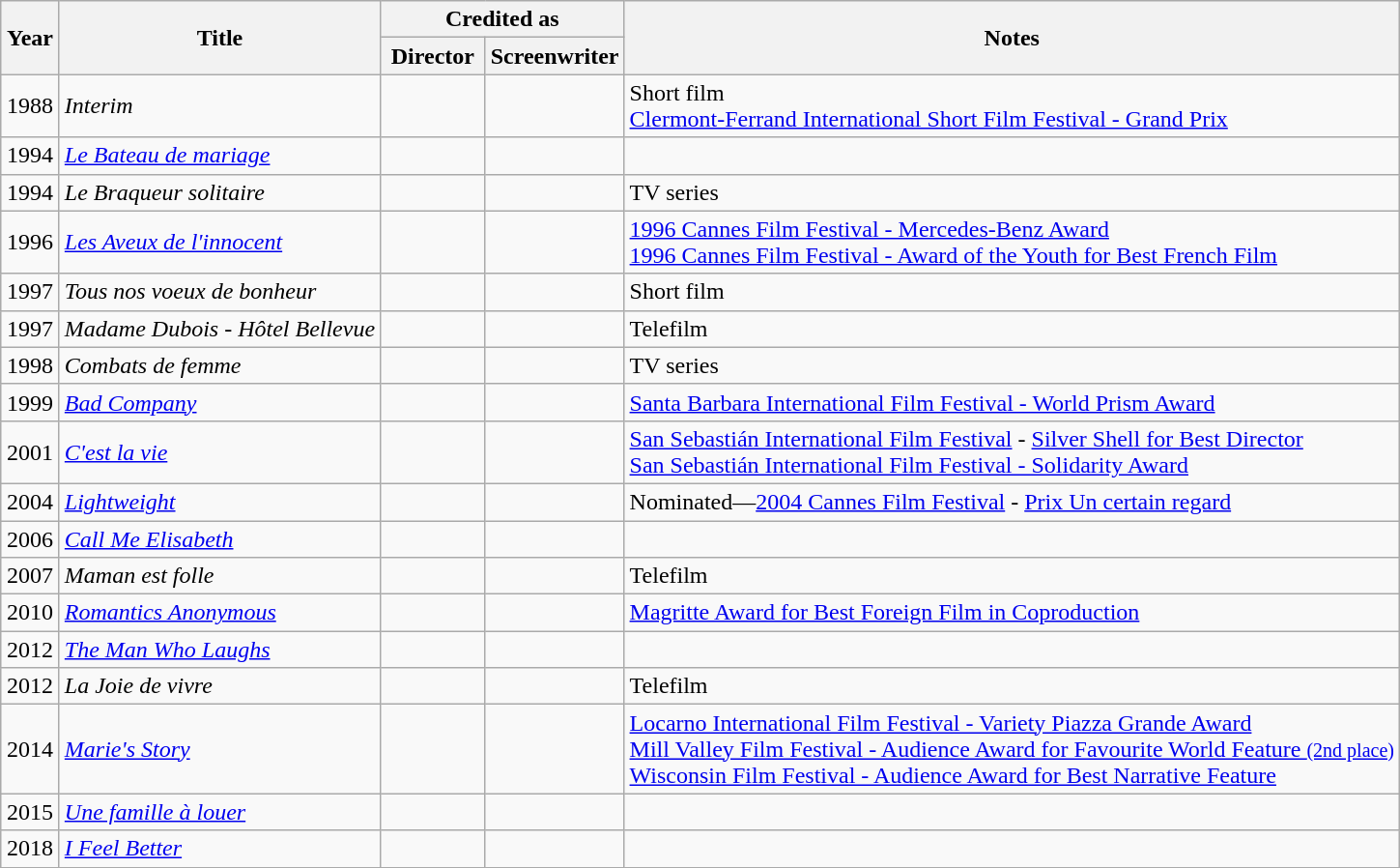<table class="wikitable sortable">
<tr>
<th rowspan=2 width="33">Year</th>
<th rowspan=2>Title</th>
<th colspan=2>Credited as</th>
<th rowspan=2>Notes</th>
</tr>
<tr>
<th width=65>Director</th>
<th width=65>Screenwriter</th>
</tr>
<tr>
<td align="center">1988</td>
<td align="left"><em>Interim</em></td>
<td></td>
<td></td>
<td>Short film<br><a href='#'>Clermont-Ferrand International Short Film Festival - Grand Prix</a></td>
</tr>
<tr>
<td align="center">1994</td>
<td align="left"><em><a href='#'>Le Bateau de mariage</a></em></td>
<td></td>
<td></td>
<td></td>
</tr>
<tr>
<td align="center">1994</td>
<td align="left"><em>Le Braqueur solitaire</em></td>
<td></td>
<td></td>
<td>TV series</td>
</tr>
<tr>
<td align="center">1996</td>
<td align="left"><em><a href='#'>Les Aveux de l'innocent</a></em></td>
<td></td>
<td></td>
<td><a href='#'>1996 Cannes Film Festival - Mercedes-Benz Award</a><br><a href='#'>1996 Cannes Film Festival - Award of the Youth for Best French Film</a></td>
</tr>
<tr>
<td align="center">1997</td>
<td align="left"><em>Tous nos voeux de bonheur</em></td>
<td></td>
<td></td>
<td>Short film</td>
</tr>
<tr>
<td align="center">1997</td>
<td align="left"><em>Madame Dubois - Hôtel Bellevue</em></td>
<td></td>
<td></td>
<td>Telefilm</td>
</tr>
<tr>
<td align="center">1998</td>
<td align="left"><em>Combats de femme</em></td>
<td></td>
<td></td>
<td>TV series</td>
</tr>
<tr>
<td align="center">1999</td>
<td align="left"><em><a href='#'>Bad Company</a></em></td>
<td></td>
<td></td>
<td><a href='#'>Santa Barbara International Film Festival - World Prism Award</a></td>
</tr>
<tr>
<td align="center">2001</td>
<td align="left"><em><a href='#'>C'est la vie</a></em></td>
<td></td>
<td></td>
<td><a href='#'>San Sebastián International Film Festival</a> - <a href='#'>Silver Shell for Best Director</a><br><a href='#'>San Sebastián International Film Festival - Solidarity Award</a></td>
</tr>
<tr>
<td align="center">2004</td>
<td align="left"><em><a href='#'>Lightweight</a></em></td>
<td></td>
<td></td>
<td>Nominated—<a href='#'>2004 Cannes Film Festival</a> - <a href='#'>Prix Un certain regard</a></td>
</tr>
<tr>
<td align="center">2006</td>
<td align="left"><em><a href='#'>Call Me Elisabeth</a></em></td>
<td></td>
<td></td>
<td></td>
</tr>
<tr>
<td align="center">2007</td>
<td align="left"><em>Maman est folle</em></td>
<td></td>
<td></td>
<td>Telefilm</td>
</tr>
<tr>
<td align="center">2010</td>
<td align="left"><em><a href='#'>Romantics Anonymous</a></em></td>
<td></td>
<td></td>
<td><a href='#'>Magritte Award for Best Foreign Film in Coproduction</a></td>
</tr>
<tr>
<td align="center">2012</td>
<td align="left"><em><a href='#'>The Man Who Laughs</a></em></td>
<td></td>
<td></td>
<td></td>
</tr>
<tr>
<td align="center">2012</td>
<td align="left"><em>La Joie de vivre</em></td>
<td></td>
<td></td>
<td>Telefilm</td>
</tr>
<tr>
<td align="center">2014</td>
<td align="left"><em><a href='#'>Marie's Story</a></em></td>
<td></td>
<td></td>
<td><a href='#'>Locarno International Film Festival - Variety Piazza Grande Award</a><br><a href='#'>Mill Valley Film Festival - Audience Award for Favourite World Feature <small>(2nd place)</small></a><br><a href='#'>Wisconsin Film Festival - Audience Award for Best Narrative Feature</a></td>
</tr>
<tr>
<td align="center">2015</td>
<td align="left"><em><a href='#'>Une famille à louer</a></em></td>
<td></td>
<td></td>
<td></td>
</tr>
<tr>
<td align="center">2018</td>
<td align="left"><em><a href='#'>I Feel Better</a></em></td>
<td></td>
<td></td>
<td></td>
</tr>
<tr>
</tr>
</table>
